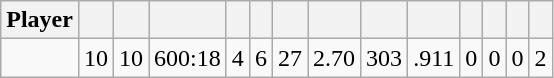<table class="wikitable sortable" style="text-align:center;">
<tr>
<th>Player</th>
<th></th>
<th></th>
<th></th>
<th></th>
<th></th>
<th></th>
<th></th>
<th></th>
<th></th>
<th></th>
<th></th>
<th></th>
<th></th>
</tr>
<tr>
<td></td>
<td>10</td>
<td>10</td>
<td>600:18</td>
<td>4</td>
<td>6</td>
<td>27</td>
<td>2.70</td>
<td>303</td>
<td>.911</td>
<td>0</td>
<td>0</td>
<td>0</td>
<td>2</td>
</tr>
</table>
